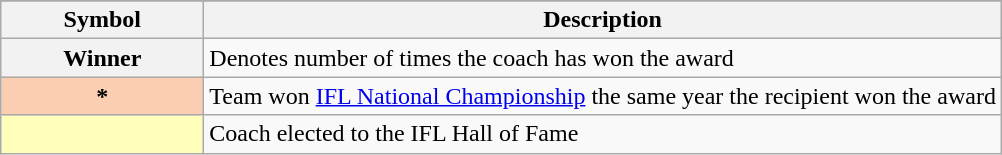<table class="wikitable plainrowheaders">
<tr>
</tr>
<tr>
<th style="width:8em;">Symbol</th>
<th>Description</th>
</tr>
<tr>
<th scope="row" style="text-align:center;"><strong>Winner</strong> </th>
<td>Denotes number of times the coach has won the award</td>
</tr>
<tr>
<th scope="row" style="text-align:center; background:#fbceb1;">*</th>
<td>Team won <a href='#'>IFL National Championship</a> the same year the recipient won the award</td>
</tr>
<tr>
<th scope="row" style="text-align:center; background:#ffb;"></th>
<td>Coach elected to the IFL Hall of Fame</td>
</tr>
</table>
